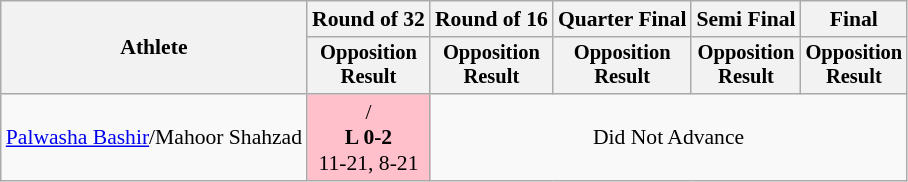<table class=wikitable style="font-size:90%">
<tr>
<th rowspan=2>Athlete</th>
<th>Round of 32</th>
<th>Round of 16</th>
<th>Quarter Final</th>
<th>Semi Final</th>
<th>Final</th>
</tr>
<tr style="font-size:95%">
<th>Opposition<br>Result</th>
<th>Opposition<br>Result</th>
<th>Opposition<br>Result</th>
<th>Opposition<br>Result</th>
<th>Opposition<br>Result</th>
</tr>
<tr align=center>
<td><a href='#'>Palwasha Bashir</a>/Mahoor Shahzad</td>
<td style="background:pink;">/<br><strong>L 0-2</strong><br> 11-21, 8-21</td>
<td colspan=4>Did Not Advance</td>
</tr>
</table>
